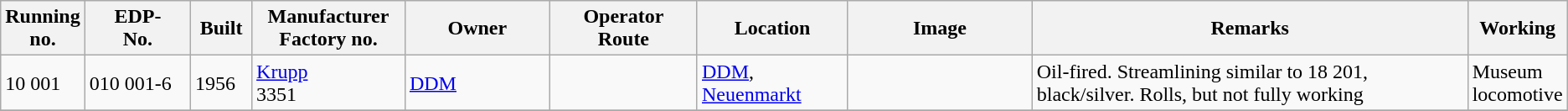<table class="wikitable" style="width="100%"; border:solid 1px #AAAAAA;background:#e3e3e3;">
<tr>
<th width="5%">Running<br>no.</th>
<th width="7%">EDP-<br>No.</th>
<th width="4%">Built</th>
<th width="10%">Manufacturer<br>Factory no.</th>
<th width="10%">Owner</th>
<th width="10%">Operator<br>Route</th>
<th width="10%">Location</th>
<th width="13%">Image</th>
<th width="37%">Remarks</th>
<th width="7%">Working</th>
</tr>
<tr>
<td>10 001</td>
<td>010 001-6</td>
<td>1956</td>
<td><a href='#'>Krupp</a><br>3351</td>
<td><a href='#'>DDM</a></td>
<td></td>
<td><a href='#'>DDM</a>, <a href='#'>Neuenmarkt</a></td>
<td></td>
<td>Oil-fired. Streamlining similar to 18 201, black/silver. Rolls, but not fully working</td>
<td>Museum locomotive</td>
</tr>
<tr>
</tr>
</table>
